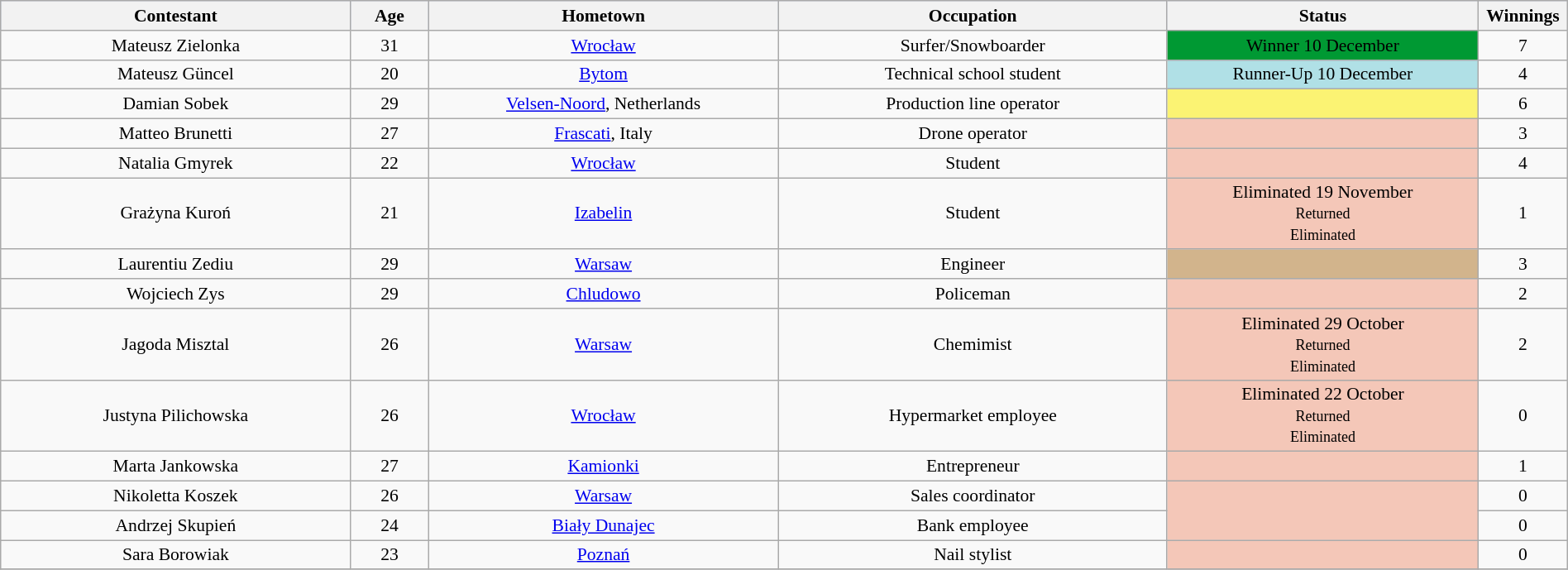<table class="wikitable sortable" style="text-align:center; font-size:90%; border-collapse:collapse; width:100%;">
<tr style="background:#C1D8FF;">
<th style="width:18%;">Contestant</th>
<th style="width:4%;">Age</th>
<th style="width:18%;">Hometown</th>
<th style="width:20%;">Occupation</th>
<th style="width:16%;">Status</th>
<th style="width:2%;">Winnings</th>
</tr>
<tr>
<td>Mateusz Zielonka</td>
<td>31</td>
<td><a href='#'>Wrocław</a></td>
<td>Surfer/Snowboarder</td>
<td style="background:#093;"><span>Winner 10 December</span></td>
<td>7</td>
</tr>
<tr>
<td>Mateusz Güncel</td>
<td>20</td>
<td><a href='#'>Bytom</a></td>
<td>Technical school student</td>
<td style="background:#B0E0E6;">Runner-Up 10 December</td>
<td>4</td>
</tr>
<tr>
<td>Damian Sobek</td>
<td>29</td>
<td><a href='#'>Velsen-Noord</a>, Netherlands</td>
<td>Production line operator</td>
<td style="background:#fbf373; text-align:center;" rowspan="1"></td>
<td>6</td>
</tr>
<tr>
<td>Matteo Brunetti</td>
<td>27</td>
<td><a href='#'>Frascati</a>, Italy</td>
<td>Drone operator</td>
<td style="background:#f4c7b8; text-align:center;" rowspan="1"></td>
<td>3</td>
</tr>
<tr>
<td>Natalia Gmyrek</td>
<td>22</td>
<td><a href='#'>Wrocław</a></td>
<td>Student</td>
<td style="background:#f4c7b8; text-align:center;" rowspan="1"></td>
<td>4</td>
</tr>
<tr>
<td>Grażyna Kuroń</td>
<td>21</td>
<td><a href='#'>Izabelin</a></td>
<td>Student</td>
<td style="background:#f4c7b8; text-align:center;" rowspan="1">Eliminated 19 November<br><small>Returned <br>Eliminated </small></td>
<td>1</td>
</tr>
<tr>
<td>Laurentiu Zediu</td>
<td>29</td>
<td><a href='#'>Warsaw</a></td>
<td>Engineer</td>
<td style="background:tan; text-align:center;" rowspan="1"></td>
<td>3</td>
</tr>
<tr>
<td>Wojciech Zys</td>
<td>29</td>
<td><a href='#'>Chludowo</a></td>
<td>Policeman</td>
<td style="background:#f4c7b8; text-align:center;" rowspan="1"></td>
<td>2</td>
</tr>
<tr>
<td>Jagoda Misztal</td>
<td>26</td>
<td><a href='#'>Warsaw</a></td>
<td>Chemimist</td>
<td style="background:#f4c7b8; text-align:center;" rowspan="1">Eliminated 29 October<br><small>Returned <br>Eliminated </small></td>
<td>2</td>
</tr>
<tr>
<td>Justyna Pilichowska</td>
<td>26</td>
<td><a href='#'>Wrocław</a></td>
<td>Hypermarket employee</td>
<td style="background:#f4c7b8; text-align:center;" rowspan="1">Eliminated 22 October<br><small>Returned <br>Eliminated </small></td>
<td>0</td>
</tr>
<tr>
<td>Marta Jankowska</td>
<td>27</td>
<td><a href='#'>Kamionki</a></td>
<td>Entrepreneur</td>
<td style="background:#f4c7b8; text-align:center;" rowspan="1"></td>
<td>1</td>
</tr>
<tr>
<td>Nikoletta Koszek</td>
<td>26</td>
<td><a href='#'>Warsaw</a></td>
<td>Sales coordinator</td>
<td style="background:#f4c7b8; text-align:center;" rowspan="2"></td>
<td>0</td>
</tr>
<tr>
<td>Andrzej Skupień</td>
<td>24</td>
<td><a href='#'>Biały Dunajec</a></td>
<td>Bank employee</td>
<td>0</td>
</tr>
<tr>
<td>Sara Borowiak</td>
<td>23</td>
<td><a href='#'>Poznań</a></td>
<td>Nail stylist</td>
<td style="background:#f4c7b8; text-align:center;" rowspan="1"></td>
<td>0</td>
</tr>
<tr>
</tr>
</table>
